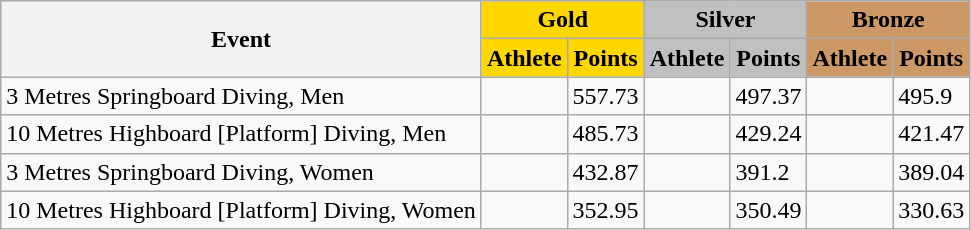<table class="wikitable">
<tr>
<th scope=col rowspan=2>Event</th>
<th scope=colgroup colspan=2 style="background-color:gold;">Gold</th>
<th scope=colgroup colspan=2 style="background-color:silver;">Silver</th>
<th scope=colgroup colspan=2 style="background-color:#cc9966;">Bronze</th>
</tr>
<tr>
<th scope=col style="background-color:gold;">Athlete</th>
<th scope=col style="background-color:gold;">Points</th>
<th scope=col style="background-color:silver;">Athlete</th>
<th scope=col style="background-color:silver;">Points</th>
<th scope=col style="background-color:#cc9966;">Athlete</th>
<th scope=col style="background-color:#cc9966;">Points</th>
</tr>
<tr>
<td>3 Metres Springboard Diving, Men</td>
<td></td>
<td>557.73</td>
<td></td>
<td>497.37</td>
<td></td>
<td>495.9</td>
</tr>
<tr>
<td>10 Metres Highboard [Platform] Diving, Men</td>
<td></td>
<td>485.73</td>
<td></td>
<td>429.24</td>
<td></td>
<td>421.47</td>
</tr>
<tr>
<td>3 Metres Springboard Diving, Women</td>
<td></td>
<td>432.87</td>
<td></td>
<td>391.2</td>
<td></td>
<td>389.04</td>
</tr>
<tr>
<td>10 Metres Highboard [Platform] Diving, Women</td>
<td></td>
<td>352.95</td>
<td></td>
<td>350.49</td>
<td></td>
<td>330.63</td>
</tr>
</table>
